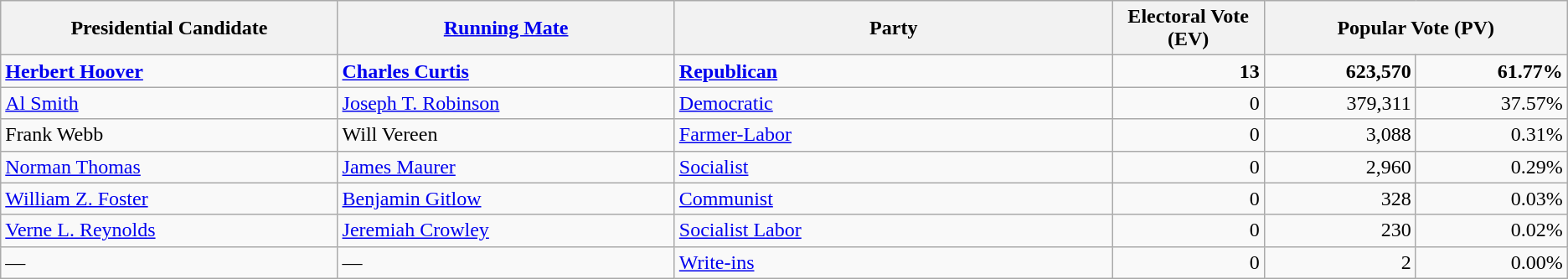<table class="wikitable">
<tr>
<th width="20%">Presidential Candidate</th>
<th width="20%"><a href='#'>Running Mate</a></th>
<th width="26%">Party</th>
<th width="9%">Electoral Vote (EV)</th>
<th colspan="2" width="18%">Popular Vote (PV)</th>
</tr>
<tr>
<td><strong><a href='#'>Herbert Hoover</a></strong></td>
<td><strong><a href='#'>Charles Curtis</a></strong></td>
<td><strong><a href='#'>Republican</a></strong></td>
<td align="right"><strong>13</strong></td>
<td align="right"><strong>623,570</strong></td>
<td align="right"><strong>61.77%</strong></td>
</tr>
<tr>
<td><a href='#'>Al Smith</a></td>
<td><a href='#'>Joseph T. Robinson</a></td>
<td><a href='#'>Democratic</a></td>
<td align="right">0</td>
<td align="right">379,311</td>
<td align="right">37.57%</td>
</tr>
<tr>
<td>Frank Webb</td>
<td>Will Vereen</td>
<td><a href='#'>Farmer-Labor</a></td>
<td align="right">0</td>
<td align="right">3,088</td>
<td align="right">0.31%</td>
</tr>
<tr>
<td><a href='#'>Norman Thomas</a></td>
<td><a href='#'>James Maurer</a></td>
<td><a href='#'>Socialist</a></td>
<td align="right">0</td>
<td align="right">2,960</td>
<td align="right">0.29%</td>
</tr>
<tr>
<td><a href='#'>William Z. Foster</a></td>
<td><a href='#'>Benjamin Gitlow</a></td>
<td><a href='#'>Communist</a></td>
<td align="right">0</td>
<td align="right">328</td>
<td align="right">0.03%</td>
</tr>
<tr>
<td><a href='#'>Verne L. Reynolds</a></td>
<td><a href='#'>Jeremiah Crowley</a></td>
<td><a href='#'>Socialist Labor</a></td>
<td align="right">0</td>
<td align="right">230</td>
<td align="right">0.02%</td>
</tr>
<tr>
<td>—</td>
<td>—</td>
<td><a href='#'>Write-ins</a></td>
<td align="right">0</td>
<td align="right">2</td>
<td align="right">0.00%</td>
</tr>
</table>
